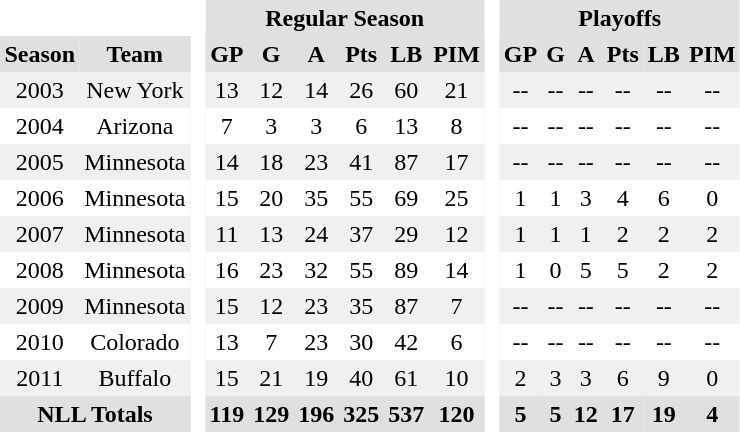<table BORDER="0" CELLPADDING="3" CELLSPACING="0">
<tr ALIGN="center" bgcolor="#e0e0e0">
<th colspan="2" bgcolor="#ffffff"> </th>
<th rowspan="99" bgcolor="#ffffff"> </th>
<th colspan="6">Regular Season</th>
<th rowspan="99" bgcolor="#ffffff"> </th>
<th colspan="6">Playoffs</th>
</tr>
<tr ALIGN="center" bgcolor="#e0e0e0">
<th>Season</th>
<th>Team</th>
<th>GP</th>
<th>G</th>
<th>A</th>
<th>Pts</th>
<th>LB</th>
<th>PIM</th>
<th>GP</th>
<th>G</th>
<th>A</th>
<th>Pts</th>
<th>LB</th>
<th>PIM</th>
</tr>
<tr ALIGN="center" bgcolor="#f0f0f0">
<td>2003</td>
<td>New York</td>
<td>13</td>
<td>12</td>
<td>14</td>
<td>26</td>
<td>60</td>
<td>21</td>
<td>--</td>
<td>--</td>
<td>--</td>
<td>--</td>
<td>--</td>
<td>--</td>
</tr>
<tr ALIGN="center">
<td>2004</td>
<td>Arizona</td>
<td>7</td>
<td>3</td>
<td>3</td>
<td>6</td>
<td>13</td>
<td>8</td>
<td>--</td>
<td>--</td>
<td>--</td>
<td>--</td>
<td>--</td>
<td>--</td>
</tr>
<tr ALIGN="center" bgcolor="#f0f0f0">
<td>2005</td>
<td>Minnesota</td>
<td>14</td>
<td>18</td>
<td>23</td>
<td>41</td>
<td>87</td>
<td>17</td>
<td>--</td>
<td>--</td>
<td>--</td>
<td>--</td>
<td>--</td>
<td>--</td>
</tr>
<tr ALIGN="center">
<td>2006</td>
<td>Minnesota</td>
<td>15</td>
<td>20</td>
<td>35</td>
<td>55</td>
<td>69</td>
<td>25</td>
<td>1</td>
<td>1</td>
<td>3</td>
<td>4</td>
<td>6</td>
<td>0</td>
</tr>
<tr ALIGN="center" bgcolor="#f0f0f0">
<td>2007</td>
<td>Minnesota</td>
<td>11</td>
<td>13</td>
<td>24</td>
<td>37</td>
<td>29</td>
<td>12</td>
<td>1</td>
<td>1</td>
<td>1</td>
<td>2</td>
<td>2</td>
<td>2</td>
</tr>
<tr ALIGN="center">
<td>2008</td>
<td>Minnesota</td>
<td>16</td>
<td>23</td>
<td>32</td>
<td>55</td>
<td>89</td>
<td>14</td>
<td>1</td>
<td>0</td>
<td>5</td>
<td>5</td>
<td>2</td>
<td>2</td>
</tr>
<tr ALIGN="center" bgcolor="#f0f0f0">
<td>2009</td>
<td>Minnesota</td>
<td>15</td>
<td>12</td>
<td>23</td>
<td>35</td>
<td>87</td>
<td>7</td>
<td>--</td>
<td>--</td>
<td>--</td>
<td>--</td>
<td>--</td>
<td>--</td>
</tr>
<tr ALIGN="center">
<td>2010</td>
<td>Colorado</td>
<td>13</td>
<td>7</td>
<td>23</td>
<td>30</td>
<td>42</td>
<td>6</td>
<td>--</td>
<td>--</td>
<td>--</td>
<td>--</td>
<td>--</td>
<td>--</td>
</tr>
<tr ALIGN="center" bgcolor="#f0f0f0">
<td>2011</td>
<td>Buffalo</td>
<td>15</td>
<td>21</td>
<td>19</td>
<td>40</td>
<td>61</td>
<td>10</td>
<td>2</td>
<td>3</td>
<td>3</td>
<td>6</td>
<td>9</td>
<td>0</td>
</tr>
<tr ALIGN="center" bgcolor="#e0e0e0">
<th colspan="2">NLL Totals</th>
<th>119</th>
<th>129</th>
<th>196</th>
<th>325</th>
<th>537</th>
<th>120</th>
<th>5</th>
<th>5</th>
<th>12</th>
<th>17</th>
<th>19</th>
<th>4</th>
</tr>
</table>
